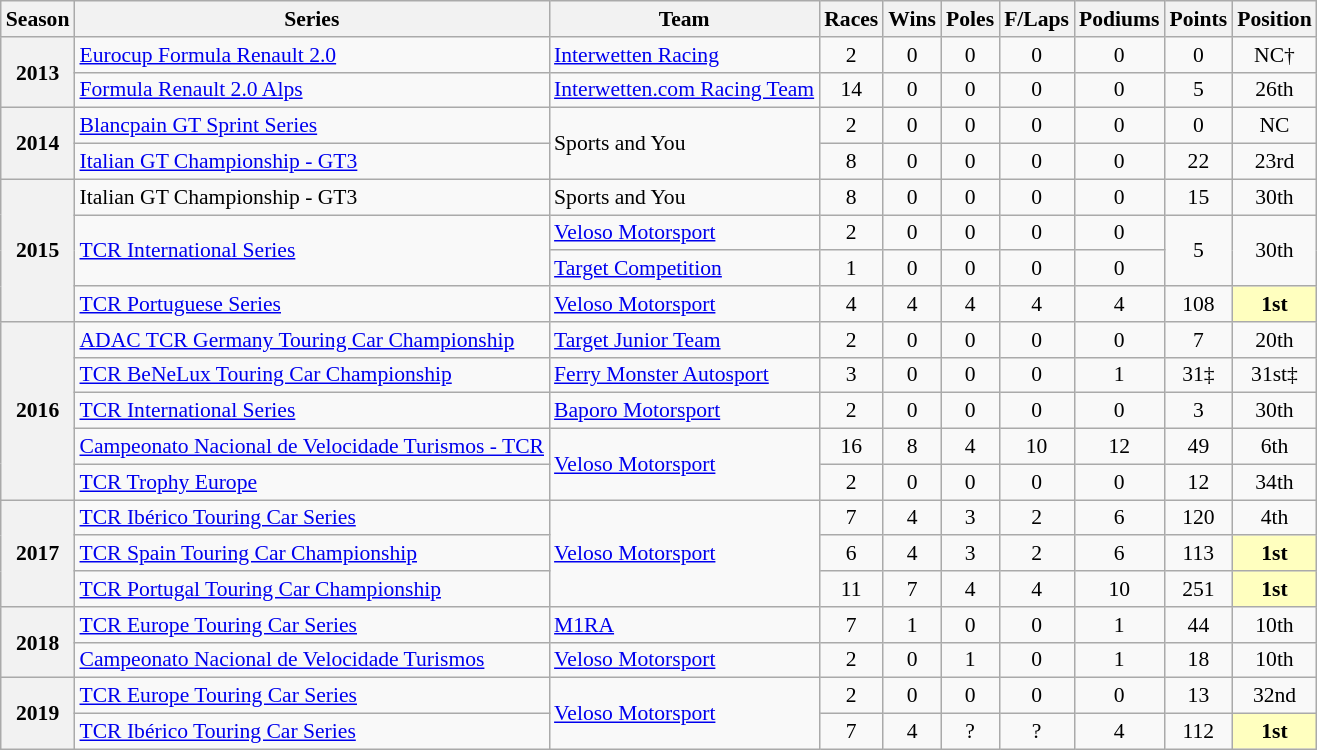<table class="wikitable" style="font-size: 90%; text-align:center">
<tr>
<th>Season</th>
<th>Series</th>
<th>Team</th>
<th>Races</th>
<th>Wins</th>
<th>Poles</th>
<th>F/Laps</th>
<th>Podiums</th>
<th>Points</th>
<th>Position</th>
</tr>
<tr>
<th rowspan="2">2013</th>
<td align=left><a href='#'>Eurocup Formula Renault 2.0</a></td>
<td align=left><a href='#'>Interwetten Racing</a></td>
<td>2</td>
<td>0</td>
<td>0</td>
<td>0</td>
<td>0</td>
<td>0</td>
<td>NC†</td>
</tr>
<tr>
<td align=left><a href='#'>Formula Renault 2.0 Alps</a></td>
<td align=left><a href='#'>Interwetten.com Racing Team</a></td>
<td>14</td>
<td>0</td>
<td>0</td>
<td>0</td>
<td>0</td>
<td>5</td>
<td>26th</td>
</tr>
<tr>
<th rowspan="2">2014</th>
<td align=left><a href='#'>Blancpain GT Sprint Series</a></td>
<td rowspan="2" align=left>Sports and You</td>
<td>2</td>
<td>0</td>
<td>0</td>
<td>0</td>
<td>0</td>
<td>0</td>
<td>NC</td>
</tr>
<tr>
<td align=left><a href='#'>Italian GT Championship - GT3</a></td>
<td>8</td>
<td>0</td>
<td>0</td>
<td>0</td>
<td>0</td>
<td>22</td>
<td>23rd</td>
</tr>
<tr>
<th rowspan="4">2015</th>
<td align=left>Italian GT Championship - GT3</td>
<td align=left>Sports and You</td>
<td>8</td>
<td>0</td>
<td>0</td>
<td>0</td>
<td>0</td>
<td>15</td>
<td>30th</td>
</tr>
<tr>
<td rowspan="2" align=left><a href='#'>TCR International Series</a></td>
<td align=left><a href='#'>Veloso Motorsport</a></td>
<td>2</td>
<td>0</td>
<td>0</td>
<td>0</td>
<td>0</td>
<td rowspan="2">5</td>
<td rowspan="2">30th</td>
</tr>
<tr>
<td align=left><a href='#'>Target Competition</a></td>
<td>1</td>
<td>0</td>
<td>0</td>
<td>0</td>
<td>0</td>
</tr>
<tr>
<td align=left><a href='#'>TCR Portuguese Series</a></td>
<td align=left><a href='#'>Veloso Motorsport</a></td>
<td>4</td>
<td>4</td>
<td>4</td>
<td>4</td>
<td>4</td>
<td>108</td>
<td style="background:#FFFFBF;"><strong>1st</strong></td>
</tr>
<tr>
<th rowspan="5">2016</th>
<td align="left"><a href='#'>ADAC TCR Germany Touring Car Championship</a></td>
<td align="left"><a href='#'>Target Junior Team</a></td>
<td>2</td>
<td>0</td>
<td>0</td>
<td>0</td>
<td>0</td>
<td>7</td>
<td>20th</td>
</tr>
<tr>
<td align=left><a href='#'>TCR BeNeLux Touring Car Championship</a></td>
<td align=left><a href='#'>Ferry Monster Autosport</a></td>
<td>3</td>
<td>0</td>
<td>0</td>
<td>0</td>
<td>1</td>
<td>31‡</td>
<td>31st‡</td>
</tr>
<tr>
<td align=left><a href='#'>TCR International Series</a></td>
<td align=left><a href='#'>Baporo Motorsport</a></td>
<td>2</td>
<td>0</td>
<td>0</td>
<td>0</td>
<td>0</td>
<td>3</td>
<td>30th</td>
</tr>
<tr>
<td align=left><a href='#'>Campeonato Nacional de Velocidade Turismos - TCR</a></td>
<td rowspan="2" align="left"><a href='#'>Veloso Motorsport</a></td>
<td>16</td>
<td>8</td>
<td>4</td>
<td>10</td>
<td>12</td>
<td>49</td>
<td>6th</td>
</tr>
<tr>
<td align=left><a href='#'>TCR Trophy Europe</a></td>
<td>2</td>
<td>0</td>
<td>0</td>
<td>0</td>
<td>0</td>
<td>12</td>
<td>34th</td>
</tr>
<tr>
<th rowspan="3">2017</th>
<td align="left"><a href='#'>TCR Ibérico Touring Car Series</a></td>
<td rowspan="3" align="left"><a href='#'>Veloso Motorsport</a></td>
<td>7</td>
<td>4</td>
<td>3</td>
<td>2</td>
<td>6</td>
<td>120</td>
<td>4th</td>
</tr>
<tr>
<td align="left"><a href='#'>TCR Spain Touring Car Championship</a></td>
<td>6</td>
<td>4</td>
<td>3</td>
<td>2</td>
<td>6</td>
<td>113</td>
<td style="background:#FFFFBF;"><strong>1st</strong></td>
</tr>
<tr>
<td align="left"><a href='#'>TCR Portugal Touring Car Championship</a></td>
<td>11</td>
<td>7</td>
<td>4</td>
<td>4</td>
<td>10</td>
<td>251</td>
<td style="background:#FFFFBF;"><strong>1st</strong></td>
</tr>
<tr>
<th rowspan="2">2018</th>
<td align="left"><a href='#'>TCR Europe Touring Car Series</a></td>
<td align="left"><a href='#'>M1RA</a></td>
<td>7</td>
<td>1</td>
<td>0</td>
<td>0</td>
<td>1</td>
<td>44</td>
<td>10th</td>
</tr>
<tr>
<td align=left><a href='#'>Campeonato Nacional de Velocidade Turismos</a></td>
<td align=left><a href='#'>Veloso Motorsport</a></td>
<td>2</td>
<td>0</td>
<td>1</td>
<td>0</td>
<td>1</td>
<td>18</td>
<td>10th</td>
</tr>
<tr>
<th rowspan="2">2019</th>
<td align=left><a href='#'>TCR Europe Touring Car Series</a></td>
<td rowspan="2" align=left><a href='#'>Veloso Motorsport</a></td>
<td>2</td>
<td>0</td>
<td>0</td>
<td>0</td>
<td>0</td>
<td>13</td>
<td>32nd</td>
</tr>
<tr>
<td align=left><a href='#'>TCR Ibérico Touring Car Series</a></td>
<td>7</td>
<td>4</td>
<td>?</td>
<td>?</td>
<td>4</td>
<td>112</td>
<td style="background:#FFFFBF;"><strong>1st</strong></td>
</tr>
</table>
